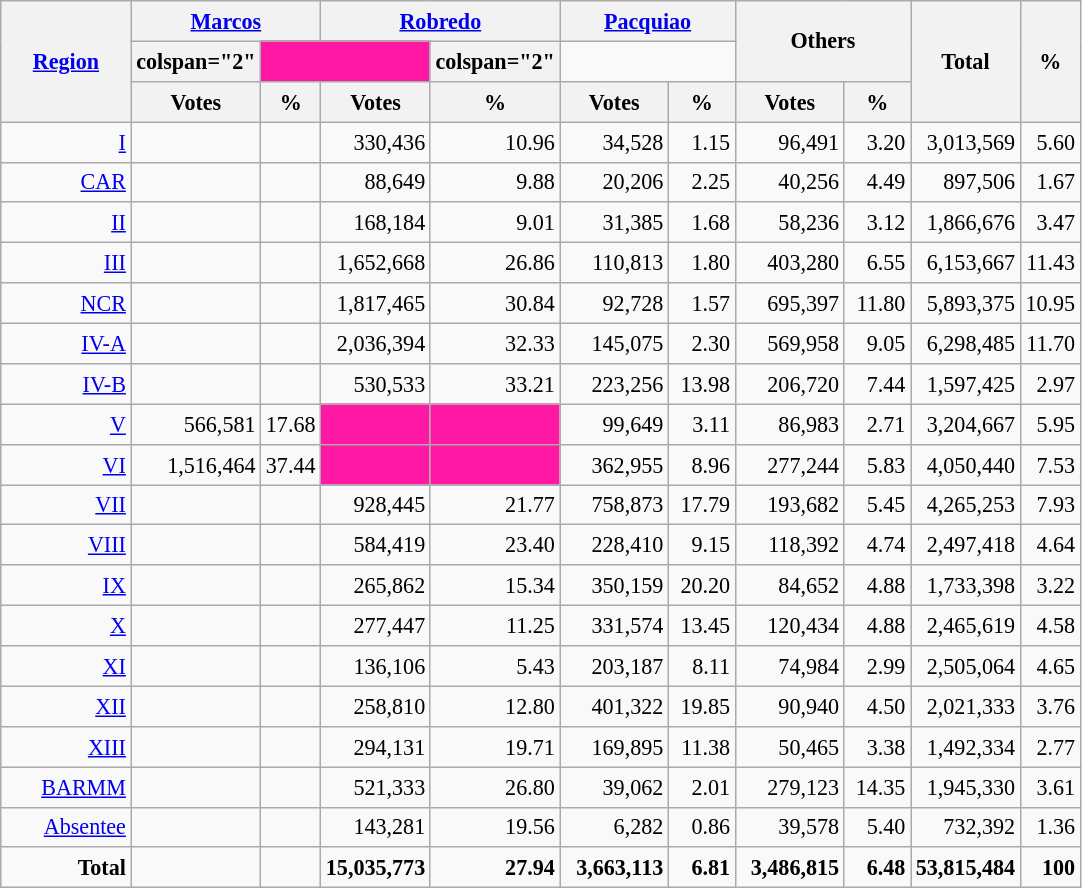<table class="wikitable " style="text-align:right; font-size:92%; line-height:20px;">
<tr>
<th width="80" rowspan="3"><a href='#'>Region</a></th>
<th width="110" colspan="2"><a href='#'>Marcos</a></th>
<th width="110" colspan="2"><a href='#'>Robredo</a></th>
<th width="110" colspan="2"><a href='#'>Pacquiao</a></th>
<th colspan="2" rowspan="2" width="110">Others</th>
<th rowspan="3">Total</th>
<th rowspan="3">%</th>
</tr>
<tr>
<th>colspan="2" </th>
<th colspan="2" ! style="background:#FE18A3;"></th>
<th>colspan="2" </th>
</tr>
<tr>
<th>Votes</th>
<th>%</th>
<th>Votes</th>
<th>%</th>
<th>Votes</th>
<th>%</th>
<th>Votes</th>
<th>%</th>
</tr>
<tr>
<td><a href='#'>I</a></td>
<td></td>
<td></td>
<td>330,436</td>
<td>10.96</td>
<td>34,528</td>
<td>1.15</td>
<td>96,491</td>
<td>3.20</td>
<td>3,013,569</td>
<td>5.60</td>
</tr>
<tr>
<td><a href='#'>CAR</a></td>
<td></td>
<td></td>
<td>88,649</td>
<td>9.88</td>
<td>20,206</td>
<td>2.25</td>
<td>40,256</td>
<td>4.49</td>
<td>897,506</td>
<td>1.67</td>
</tr>
<tr>
<td><a href='#'>II</a></td>
<td></td>
<td></td>
<td>168,184</td>
<td>9.01</td>
<td>31,385</td>
<td>1.68</td>
<td>58,236</td>
<td>3.12</td>
<td>1,866,676</td>
<td>3.47</td>
</tr>
<tr>
<td><a href='#'>III</a></td>
<td></td>
<td></td>
<td>1,652,668</td>
<td>26.86</td>
<td>110,813</td>
<td>1.80</td>
<td>403,280</td>
<td>6.55</td>
<td>6,153,667</td>
<td>11.43</td>
</tr>
<tr>
<td><a href='#'>NCR</a></td>
<td></td>
<td></td>
<td>1,817,465</td>
<td>30.84</td>
<td>92,728</td>
<td>1.57</td>
<td>695,397</td>
<td>11.80</td>
<td>5,893,375</td>
<td>10.95</td>
</tr>
<tr>
<td><a href='#'>IV-A</a></td>
<td></td>
<td></td>
<td>2,036,394</td>
<td>32.33</td>
<td>145,075</td>
<td>2.30</td>
<td>569,958</td>
<td>9.05</td>
<td>6,298,485</td>
<td>11.70</td>
</tr>
<tr>
<td><a href='#'>IV-B</a></td>
<td></td>
<td></td>
<td>530,533</td>
<td>33.21</td>
<td>223,256</td>
<td>13.98</td>
<td>206,720</td>
<td>7.44</td>
<td>1,597,425</td>
<td>2.97</td>
</tr>
<tr>
<td><a href='#'>V</a></td>
<td>566,581</td>
<td>17.68</td>
<td bgcolor=#fe18a3></td>
<td bgcolor=#fe18a3></td>
<td>99,649</td>
<td>3.11</td>
<td>86,983</td>
<td>2.71</td>
<td>3,204,667</td>
<td>5.95</td>
</tr>
<tr>
<td><a href='#'>VI</a></td>
<td>1,516,464</td>
<td>37.44</td>
<td bgcolor=#fe18a3></td>
<td bgcolor=#fe18a3></td>
<td>362,955</td>
<td>8.96</td>
<td>277,244</td>
<td>5.83</td>
<td>4,050,440</td>
<td>7.53</td>
</tr>
<tr>
<td><a href='#'>VII</a></td>
<td></td>
<td></td>
<td>928,445</td>
<td>21.77</td>
<td>758,873</td>
<td>17.79</td>
<td>193,682</td>
<td>5.45</td>
<td>4,265,253</td>
<td>7.93</td>
</tr>
<tr>
<td><a href='#'>VIII</a></td>
<td></td>
<td></td>
<td>584,419</td>
<td>23.40</td>
<td>228,410</td>
<td>9.15</td>
<td>118,392</td>
<td>4.74</td>
<td>2,497,418</td>
<td>4.64</td>
</tr>
<tr>
<td><a href='#'>IX</a></td>
<td></td>
<td></td>
<td>265,862</td>
<td>15.34</td>
<td>350,159</td>
<td>20.20</td>
<td>84,652</td>
<td>4.88</td>
<td>1,733,398</td>
<td>3.22</td>
</tr>
<tr>
<td><a href='#'>X</a></td>
<td></td>
<td></td>
<td>277,447</td>
<td>11.25</td>
<td>331,574</td>
<td>13.45</td>
<td>120,434</td>
<td>4.88</td>
<td>2,465,619</td>
<td>4.58</td>
</tr>
<tr>
<td><a href='#'>XI</a></td>
<td></td>
<td></td>
<td>136,106</td>
<td>5.43</td>
<td>203,187</td>
<td>8.11</td>
<td>74,984</td>
<td>2.99</td>
<td>2,505,064</td>
<td>4.65</td>
</tr>
<tr>
<td><a href='#'>XII</a></td>
<td></td>
<td></td>
<td>258,810</td>
<td>12.80</td>
<td>401,322</td>
<td>19.85</td>
<td>90,940</td>
<td>4.50</td>
<td>2,021,333</td>
<td>3.76</td>
</tr>
<tr>
<td><a href='#'>XIII</a></td>
<td></td>
<td></td>
<td>294,131</td>
<td>19.71</td>
<td>169,895</td>
<td>11.38</td>
<td>50,465</td>
<td>3.38</td>
<td>1,492,334</td>
<td>2.77</td>
</tr>
<tr>
<td><a href='#'>BARMM</a></td>
<td></td>
<td></td>
<td>521,333</td>
<td>26.80</td>
<td>39,062</td>
<td>2.01</td>
<td>279,123</td>
<td>14.35</td>
<td>1,945,330</td>
<td>3.61</td>
</tr>
<tr>
<td><a href='#'>Absentee</a></td>
<td></td>
<td></td>
<td>143,281</td>
<td>19.56</td>
<td>6,282</td>
<td>0.86</td>
<td>39,578</td>
<td>5.40</td>
<td>732,392</td>
<td>1.36</td>
</tr>
<tr>
<td><strong>Total</strong></td>
<td></td>
<td></td>
<td><strong>15,035,773</strong></td>
<td><strong>27.94</strong></td>
<td><strong>3,663,113</strong></td>
<td><strong>6.81</strong></td>
<td><strong>3,486,815</strong></td>
<td><strong>6.48</strong></td>
<td><strong>53,815,484</strong></td>
<td><strong>100</strong></td>
</tr>
</table>
